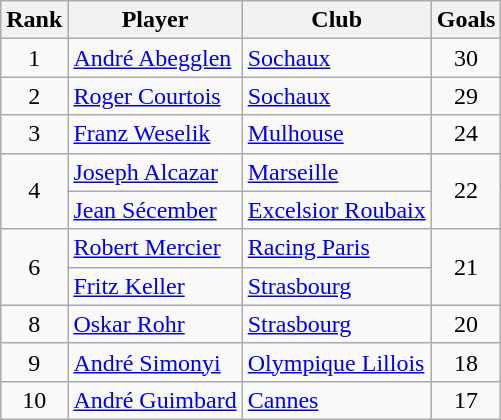<table class="wikitable" style="text-align:center">
<tr>
<th>Rank</th>
<th>Player</th>
<th>Club</th>
<th>Goals</th>
</tr>
<tr>
<td>1</td>
<td align="left"> <a href='#'>André Abegglen</a></td>
<td align="left"><a href='#'>Sochaux</a></td>
<td>30</td>
</tr>
<tr>
<td>2</td>
<td align="left">  <a href='#'>Roger Courtois</a></td>
<td align="left"><a href='#'>Sochaux</a></td>
<td>29</td>
</tr>
<tr>
<td>3</td>
<td align="left"> <a href='#'>Franz Weselik</a></td>
<td align="left"><a href='#'>Mulhouse</a></td>
<td>24</td>
</tr>
<tr>
<td rowspan="2">4</td>
<td align="left"> <a href='#'>Joseph Alcazar</a></td>
<td align="left"><a href='#'>Marseille</a></td>
<td rowspan="2">22</td>
</tr>
<tr>
<td align="left"> <a href='#'>Jean Sécember</a></td>
<td align="left"><a href='#'>Excelsior Roubaix</a></td>
</tr>
<tr>
<td rowspan="2">6</td>
<td align="left"> <a href='#'>Robert Mercier</a></td>
<td align="left"><a href='#'>Racing Paris</a></td>
<td rowspan="2">21</td>
</tr>
<tr>
<td align="left"> <a href='#'>Fritz Keller</a></td>
<td align="left"><a href='#'>Strasbourg</a></td>
</tr>
<tr>
<td>8</td>
<td align="left"> <a href='#'>Oskar Rohr</a></td>
<td align="left"><a href='#'>Strasbourg</a></td>
<td>20</td>
</tr>
<tr>
<td>9</td>
<td align="left"> <a href='#'>André Simonyi</a></td>
<td align="left"><a href='#'>Olympique Lillois</a></td>
<td>18</td>
</tr>
<tr>
<td>10</td>
<td align="left"> <a href='#'>André Guimbard</a></td>
<td align="left"><a href='#'>Cannes</a></td>
<td>17</td>
</tr>
</table>
